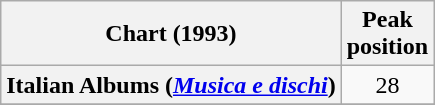<table class="wikitable sortable plainrowheaders" style="text-align:center">
<tr>
<th scope="col">Chart (1993)</th>
<th scope="col">Peak<br>position</th>
</tr>
<tr>
<th scope="row">Italian Albums (<em><a href='#'>Musica e dischi</a></em>)</th>
<td>28</td>
</tr>
<tr>
</tr>
</table>
